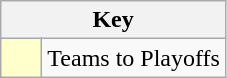<table class="wikitable" style="text-align: center;">
<tr>
<th colspan=2>Key</th>
</tr>
<tr>
<td style="background:#ffffcc; width:20px;"></td>
<td align=left>Teams to Playoffs</td>
</tr>
</table>
